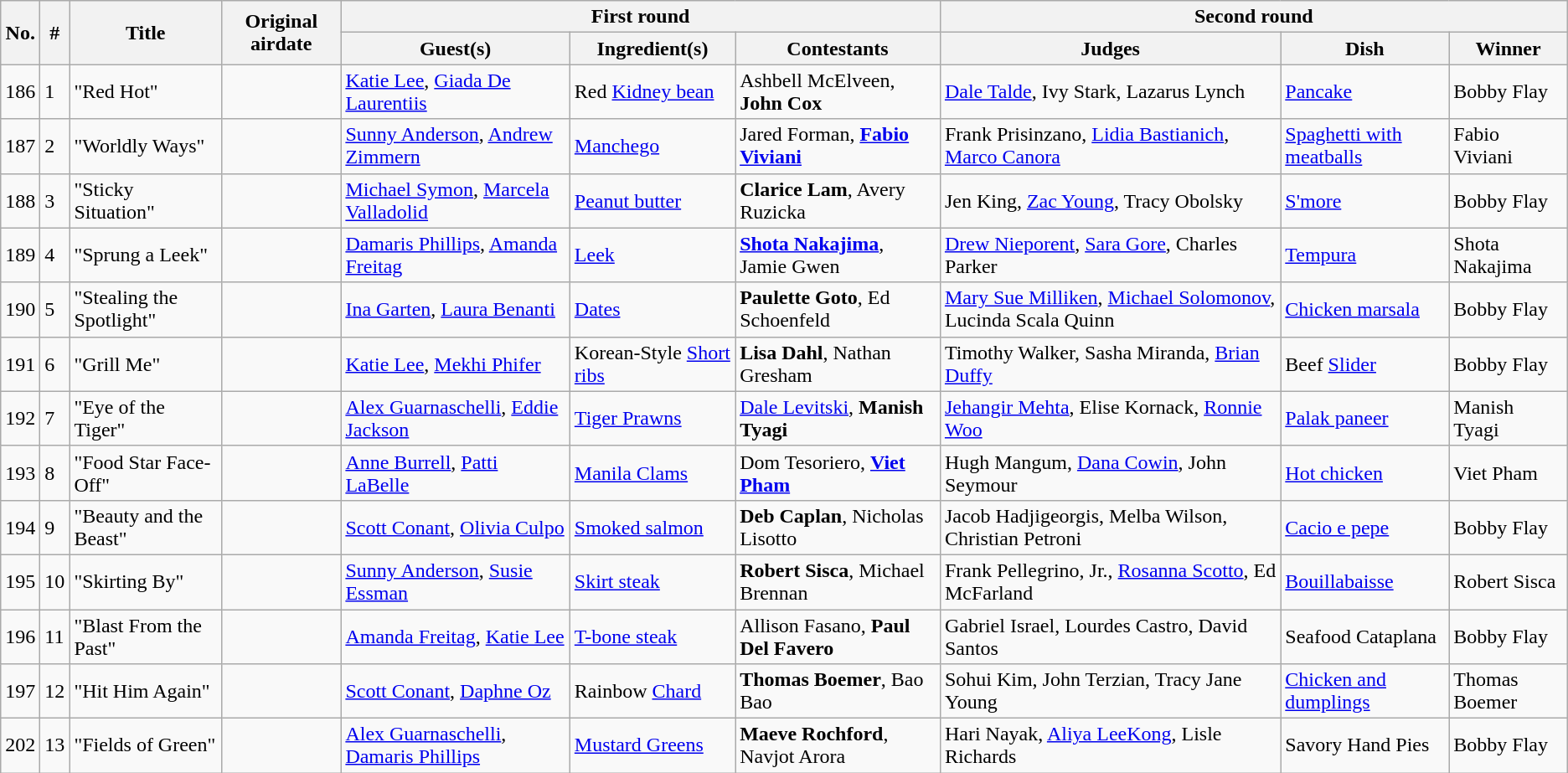<table class="wikitable">
<tr>
<th rowspan="2">No.</th>
<th rowspan="2">#</th>
<th rowspan="2">Title</th>
<th rowspan="2">Original airdate</th>
<th colspan="3">First round</th>
<th colspan="3">Second round</th>
</tr>
<tr>
<th>Guest(s)</th>
<th>Ingredient(s)</th>
<th>Contestants</th>
<th>Judges</th>
<th>Dish</th>
<th>Winner</th>
</tr>
<tr>
<td>186</td>
<td>1</td>
<td>"Red Hot"</td>
<td></td>
<td><a href='#'>Katie Lee</a>, <a href='#'>Giada De Laurentiis</a></td>
<td>Red <a href='#'>Kidney bean</a></td>
<td>Ashbell McElveen, <strong>John Cox</strong></td>
<td><a href='#'>Dale Talde</a>, Ivy Stark, Lazarus Lynch</td>
<td><a href='#'>Pancake</a></td>
<td>Bobby Flay</td>
</tr>
<tr>
<td>187</td>
<td>2</td>
<td>"Worldly Ways"</td>
<td></td>
<td><a href='#'>Sunny Anderson</a>, <a href='#'>Andrew Zimmern</a></td>
<td><a href='#'>Manchego</a></td>
<td>Jared Forman, <strong><a href='#'>Fabio Viviani</a></strong></td>
<td>Frank Prisinzano, <a href='#'>Lidia Bastianich</a>, <a href='#'>Marco Canora</a></td>
<td><a href='#'>Spaghetti with meatballs</a></td>
<td>Fabio Viviani</td>
</tr>
<tr>
<td>188</td>
<td>3</td>
<td>"Sticky Situation"</td>
<td></td>
<td><a href='#'>Michael Symon</a>, <a href='#'>Marcela Valladolid</a></td>
<td><a href='#'>Peanut butter</a></td>
<td><strong>Clarice Lam</strong>, Avery Ruzicka</td>
<td>Jen King, <a href='#'>Zac Young</a>, Tracy Obolsky</td>
<td><a href='#'>S'more</a></td>
<td>Bobby Flay</td>
</tr>
<tr>
<td>189</td>
<td>4</td>
<td>"Sprung a Leek"</td>
<td></td>
<td><a href='#'>Damaris Phillips</a>, <a href='#'>Amanda Freitag</a></td>
<td><a href='#'>Leek</a></td>
<td><strong><a href='#'>Shota Nakajima</a></strong>, Jamie Gwen</td>
<td><a href='#'>Drew Nieporent</a>, <a href='#'>Sara Gore</a>, Charles Parker</td>
<td><a href='#'>Tempura</a></td>
<td>Shota Nakajima</td>
</tr>
<tr>
<td>190</td>
<td>5</td>
<td>"Stealing the Spotlight"</td>
<td></td>
<td><a href='#'>Ina Garten</a>, <a href='#'>Laura Benanti</a></td>
<td><a href='#'>Dates</a></td>
<td><strong>Paulette Goto</strong>, Ed Schoenfeld</td>
<td><a href='#'>Mary Sue Milliken</a>, <a href='#'>Michael Solomonov</a>, Lucinda Scala Quinn</td>
<td><a href='#'>Chicken marsala</a></td>
<td>Bobby Flay</td>
</tr>
<tr>
<td>191</td>
<td>6</td>
<td>"Grill Me"</td>
<td></td>
<td><a href='#'>Katie Lee</a>, <a href='#'>Mekhi Phifer</a></td>
<td>Korean-Style <a href='#'>Short ribs</a></td>
<td><strong>Lisa Dahl</strong>, Nathan Gresham</td>
<td>Timothy Walker, Sasha Miranda, <a href='#'>Brian Duffy</a></td>
<td>Beef <a href='#'>Slider</a></td>
<td>Bobby Flay</td>
</tr>
<tr>
<td>192</td>
<td>7</td>
<td>"Eye of the Tiger"</td>
<td></td>
<td><a href='#'>Alex Guarnaschelli</a>, <a href='#'>Eddie Jackson</a></td>
<td><a href='#'>Tiger Prawns</a></td>
<td><a href='#'>Dale Levitski</a>, <strong>Manish Tyagi</strong></td>
<td><a href='#'>Jehangir Mehta</a>, Elise Kornack, <a href='#'>Ronnie Woo</a></td>
<td><a href='#'>Palak paneer</a></td>
<td>Manish Tyagi</td>
</tr>
<tr>
<td>193</td>
<td>8</td>
<td>"Food Star Face-Off"</td>
<td></td>
<td><a href='#'>Anne Burrell</a>, <a href='#'>Patti LaBelle</a></td>
<td><a href='#'>Manila Clams</a></td>
<td>Dom Tesoriero, <strong><a href='#'>Viet Pham</a></strong></td>
<td>Hugh Mangum, <a href='#'>Dana Cowin</a>, John Seymour</td>
<td><a href='#'>Hot chicken</a></td>
<td>Viet Pham</td>
</tr>
<tr>
<td>194</td>
<td>9</td>
<td>"Beauty and the Beast"</td>
<td></td>
<td><a href='#'>Scott Conant</a>, <a href='#'>Olivia Culpo</a></td>
<td><a href='#'>Smoked salmon</a></td>
<td><strong>Deb Caplan</strong>, Nicholas Lisotto</td>
<td>Jacob Hadjigeorgis, Melba Wilson, Christian Petroni</td>
<td><a href='#'>Cacio e pepe</a></td>
<td>Bobby Flay</td>
</tr>
<tr>
<td>195</td>
<td>10</td>
<td>"Skirting By"</td>
<td></td>
<td><a href='#'>Sunny Anderson</a>, <a href='#'>Susie Essman</a></td>
<td><a href='#'>Skirt steak</a></td>
<td><strong>Robert Sisca</strong>, Michael Brennan</td>
<td>Frank Pellegrino, Jr., <a href='#'>Rosanna Scotto</a>, Ed McFarland</td>
<td><a href='#'>Bouillabaisse</a></td>
<td>Robert Sisca</td>
</tr>
<tr>
<td>196</td>
<td>11</td>
<td>"Blast From the Past"</td>
<td></td>
<td><a href='#'>Amanda Freitag</a>, <a href='#'>Katie Lee</a></td>
<td><a href='#'>T-bone steak</a></td>
<td>Allison Fasano, <strong>Paul Del Favero</strong></td>
<td>Gabriel Israel, Lourdes Castro, David Santos</td>
<td>Seafood Cataplana</td>
<td>Bobby Flay</td>
</tr>
<tr>
<td>197</td>
<td>12</td>
<td>"Hit Him Again"</td>
<td></td>
<td><a href='#'>Scott Conant</a>, <a href='#'>Daphne Oz</a></td>
<td>Rainbow <a href='#'>Chard</a></td>
<td><strong>Thomas Boemer</strong>, Bao Bao</td>
<td>Sohui Kim, John Terzian, Tracy Jane Young</td>
<td><a href='#'>Chicken and dumplings</a></td>
<td>Thomas Boemer</td>
</tr>
<tr>
<td>202</td>
<td>13</td>
<td>"Fields of Green"</td>
<td></td>
<td><a href='#'>Alex Guarnaschelli</a>, <a href='#'>Damaris Phillips</a></td>
<td><a href='#'>Mustard Greens</a></td>
<td><strong>Maeve Rochford</strong>, Navjot Arora</td>
<td>Hari Nayak, <a href='#'>Aliya LeeKong</a>, Lisle Richards</td>
<td>Savory Hand Pies</td>
<td>Bobby Flay</td>
</tr>
</table>
